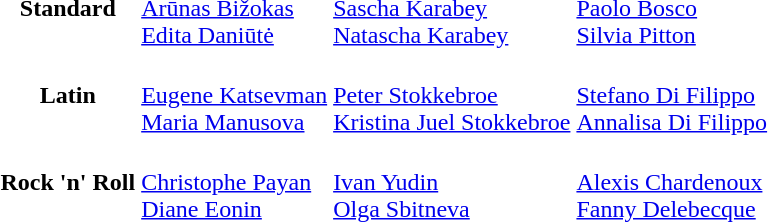<table>
<tr>
<th scope="row">Standard</th>
<td><br><a href='#'>Arūnas Bižokas</a><br><a href='#'>Edita Daniūtė</a></td>
<td><br><a href='#'>Sascha Karabey</a><br><a href='#'>Natascha Karabey</a></td>
<td><br><a href='#'>Paolo Bosco</a><br><a href='#'>Silvia Pitton</a></td>
</tr>
<tr>
<th scope="row">Latin</th>
<td><br><a href='#'>Eugene Katsevman</a><br><a href='#'>Maria Manusova</a></td>
<td><br><a href='#'>Peter Stokkebroe</a><br><a href='#'>Kristina Juel Stokkebroe</a></td>
<td><br><a href='#'>Stefano Di Filippo</a><br><a href='#'>Annalisa Di Filippo</a></td>
</tr>
<tr>
<th scope="row">Rock 'n' Roll</th>
<td><br><a href='#'>Christophe Payan</a><br><a href='#'>Diane Eonin</a></td>
<td><br><a href='#'>Ivan Yudin</a><br><a href='#'>Olga Sbitneva</a></td>
<td><br><a href='#'>Alexis Chardenoux</a><br><a href='#'>Fanny Delebecque</a></td>
</tr>
</table>
